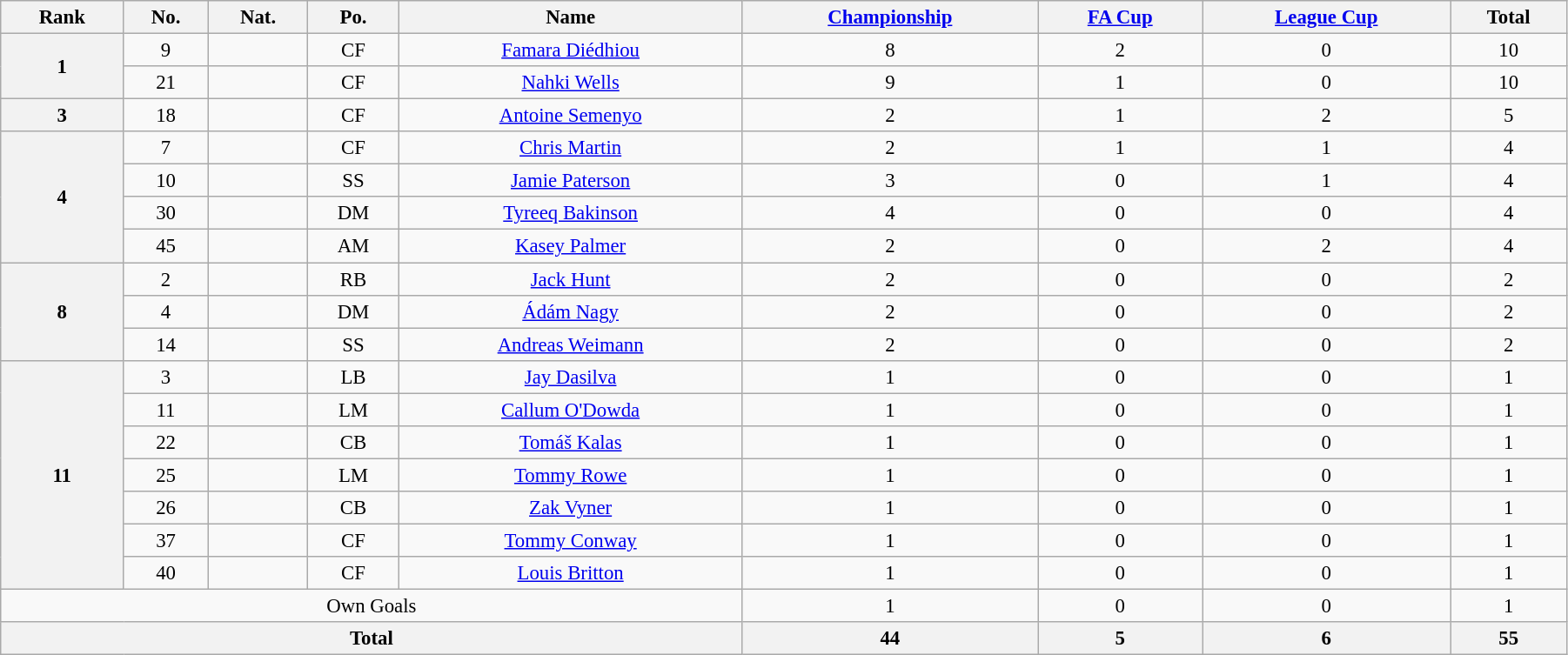<table class="wikitable" style="text-align:center; font-size:95%; width:95%;">
<tr>
<th>Rank</th>
<th>No.</th>
<th>Nat.</th>
<th>Po.</th>
<th>Name</th>
<th><a href='#'>Championship</a></th>
<th><a href='#'>FA Cup</a></th>
<th><a href='#'>League Cup</a></th>
<th>Total</th>
</tr>
<tr>
<th rowspan=2>1</th>
<td>9</td>
<td></td>
<td>CF</td>
<td><a href='#'>Famara Diédhiou</a></td>
<td>8</td>
<td>2</td>
<td>0</td>
<td>10</td>
</tr>
<tr>
<td>21</td>
<td></td>
<td>CF</td>
<td><a href='#'>Nahki Wells</a></td>
<td>9</td>
<td>1</td>
<td>0</td>
<td>10</td>
</tr>
<tr>
<th rowspan=1>3</th>
<td>18</td>
<td></td>
<td>CF</td>
<td><a href='#'>Antoine Semenyo</a></td>
<td>2</td>
<td>1</td>
<td>2</td>
<td>5</td>
</tr>
<tr>
<th rowspan=4>4</th>
<td>7</td>
<td></td>
<td>CF</td>
<td><a href='#'>Chris Martin</a></td>
<td>2</td>
<td>1</td>
<td>1</td>
<td>4</td>
</tr>
<tr>
<td>10</td>
<td></td>
<td>SS</td>
<td><a href='#'>Jamie Paterson</a></td>
<td>3</td>
<td>0</td>
<td>1</td>
<td>4</td>
</tr>
<tr>
<td>30</td>
<td></td>
<td>DM</td>
<td><a href='#'>Tyreeq Bakinson</a></td>
<td>4</td>
<td>0</td>
<td>0</td>
<td>4</td>
</tr>
<tr>
<td>45</td>
<td></td>
<td>AM</td>
<td><a href='#'>Kasey Palmer</a></td>
<td>2</td>
<td>0</td>
<td>2</td>
<td>4</td>
</tr>
<tr>
<th rowspan=3>8</th>
<td>2</td>
<td></td>
<td>RB</td>
<td><a href='#'>Jack Hunt</a></td>
<td>2</td>
<td>0</td>
<td>0</td>
<td>2</td>
</tr>
<tr>
<td>4</td>
<td></td>
<td>DM</td>
<td><a href='#'>Ádám Nagy</a></td>
<td>2</td>
<td>0</td>
<td>0</td>
<td>2</td>
</tr>
<tr>
<td>14</td>
<td></td>
<td>SS</td>
<td><a href='#'>Andreas Weimann</a></td>
<td>2</td>
<td>0</td>
<td>0</td>
<td>2</td>
</tr>
<tr>
<th rowspan=7>11</th>
<td>3</td>
<td></td>
<td>LB</td>
<td><a href='#'>Jay Dasilva</a></td>
<td>1</td>
<td>0</td>
<td>0</td>
<td>1</td>
</tr>
<tr>
<td>11</td>
<td></td>
<td>LM</td>
<td><a href='#'>Callum O'Dowda</a></td>
<td>1</td>
<td>0</td>
<td>0</td>
<td>1</td>
</tr>
<tr>
<td>22</td>
<td></td>
<td>CB</td>
<td><a href='#'>Tomáš Kalas</a></td>
<td>1</td>
<td>0</td>
<td>0</td>
<td>1</td>
</tr>
<tr>
<td>25</td>
<td></td>
<td>LM</td>
<td><a href='#'>Tommy Rowe</a></td>
<td>1</td>
<td>0</td>
<td>0</td>
<td>1</td>
</tr>
<tr>
<td>26</td>
<td></td>
<td>CB</td>
<td><a href='#'>Zak Vyner</a></td>
<td>1</td>
<td>0</td>
<td>0</td>
<td>1</td>
</tr>
<tr>
<td>37</td>
<td></td>
<td>CF</td>
<td><a href='#'>Tommy Conway</a></td>
<td>1</td>
<td>0</td>
<td>0</td>
<td>1</td>
</tr>
<tr>
<td>40</td>
<td></td>
<td>CF</td>
<td><a href='#'>Louis Britton</a></td>
<td>1</td>
<td>0</td>
<td>0</td>
<td>1</td>
</tr>
<tr>
<td colspan=5>Own Goals</td>
<td>1</td>
<td>0</td>
<td>0</td>
<td>1</td>
</tr>
<tr>
<th colspan=5>Total</th>
<th>44</th>
<th>5</th>
<th>6</th>
<th>55</th>
</tr>
</table>
